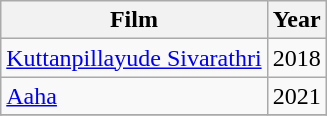<table class="wikitable sortable">
<tr>
<th>Film</th>
<th>Year</th>
</tr>
<tr>
<td><a href='#'>Kuttanpillayude Sivarathri</a></td>
<td>2018</td>
</tr>
<tr>
<td><a href='#'>Aaha</a></td>
<td>2021</td>
</tr>
<tr>
</tr>
</table>
